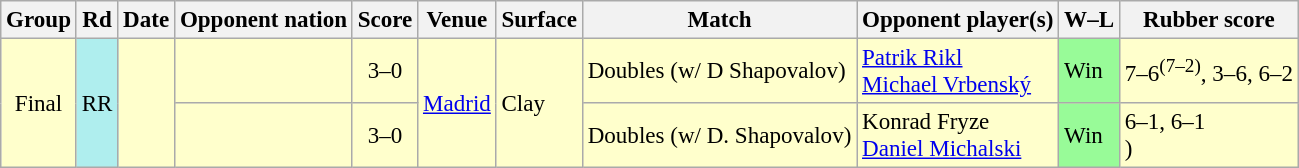<table class="sortable wikitable" style=font-size:96%>
<tr>
<th scope="col" class="unsortable">Group</th>
<th scope="col">Rd</th>
<th scope="col" class="unsortable">Date</th>
<th scope="col">Opponent nation</th>
<th scope="col">Score</th>
<th scope="col" class="unsortable">Venue</th>
<th scope="col" class="unsortable">Surface</th>
<th scope="col">Match</th>
<th scope="col">Opponent player(s)</th>
<th scope="col" class="unsortable">W–L</th>
<th scope="col" class="unsortable">Rubber score</th>
</tr>
<tr style="background:#ffffcc;">
<td rowspan="8" style="text-align:center;">Final</td>
<td align="center" style="background:#afeeee;" rowspan=4>RR</td>
<td rowspan="8"></td>
<td></td>
<td style="text-align:center;">3–0</td>
<td rowspan="8"><a href='#'>Madrid</a></td>
<td rowspan="8">Clay</td>
<td>Doubles (w/ D Shapovalov)</td>
<td data-sort-value="Rikl, P"><a href='#'>Patrik Rikl</a><br><a href='#'>Michael Vrbenský</a></td>
<td style="background:#98fb98;">Win</td>
<td>7–6<sup>(7–2)</sup>, 3–6, 6–2</td>
</tr>
<tr style="background:#ffffcc;">
<td></td>
<td style="text-align:center;">3–0</td>
<td>Doubles (w/ D. Shapovalov)</td>
<td data-sort-value="Fryze, K">Konrad Fryze<br><a href='#'>Daniel Michalski</a></td>
<td style="background:#98fb98;">Win</td>
<td>6–1, 6–1<br>)</td>
</tr>
</table>
